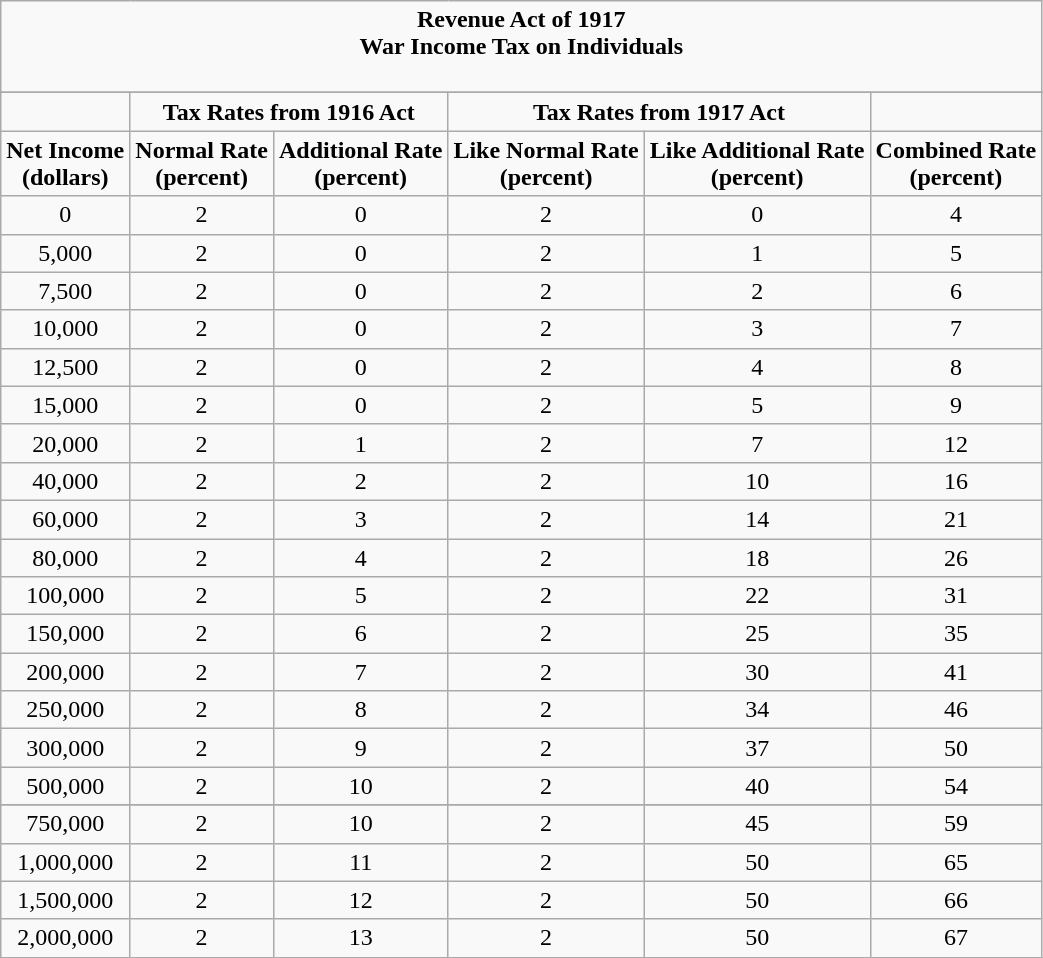<table class="wikitable" style="text-align: center;">
<tr>
<td colspan="6"><strong>Revenue Act of 1917<br>War Income Tax on Individuals</strong><br><br>
</td>
</tr>
<tr>
</tr>
<tr>
<td></td>
<td colspan="2"><strong>Tax Rates from 1916 Act</strong></td>
<td colspan="2"><strong>Tax Rates from 1917 Act</strong></td>
<td></td>
</tr>
<tr>
<td><strong>Net Income<br>(dollars)</strong></td>
<td><strong>Normal Rate<br>(percent)</strong></td>
<td><strong>Additional Rate<br>(percent)</strong></td>
<td><strong>Like Normal Rate<br>(percent)</strong></td>
<td><strong>Like Additional Rate<br>(percent)</strong></td>
<td><strong>Combined Rate<br>(percent)</strong></td>
</tr>
<tr>
<td>0</td>
<td>2</td>
<td>0</td>
<td>2</td>
<td>0</td>
<td>4</td>
</tr>
<tr>
<td>5,000</td>
<td>2</td>
<td>0</td>
<td>2</td>
<td>1</td>
<td>5</td>
</tr>
<tr>
<td>7,500</td>
<td>2</td>
<td>0</td>
<td>2</td>
<td>2</td>
<td>6</td>
</tr>
<tr>
<td>10,000</td>
<td>2</td>
<td>0</td>
<td>2</td>
<td>3</td>
<td>7</td>
</tr>
<tr>
<td>12,500</td>
<td>2</td>
<td>0</td>
<td>2</td>
<td>4</td>
<td>8</td>
</tr>
<tr>
<td>15,000</td>
<td>2</td>
<td>0</td>
<td>2</td>
<td>5</td>
<td>9</td>
</tr>
<tr>
<td>20,000</td>
<td>2</td>
<td>1</td>
<td>2</td>
<td>7</td>
<td>12</td>
</tr>
<tr>
<td>40,000</td>
<td>2</td>
<td>2</td>
<td>2</td>
<td>10</td>
<td>16</td>
</tr>
<tr>
<td>60,000</td>
<td>2</td>
<td>3</td>
<td>2</td>
<td>14</td>
<td>21</td>
</tr>
<tr>
<td>80,000</td>
<td>2</td>
<td>4</td>
<td>2</td>
<td>18</td>
<td>26</td>
</tr>
<tr>
<td>100,000</td>
<td>2</td>
<td>5</td>
<td>2</td>
<td>22</td>
<td>31</td>
</tr>
<tr>
<td>150,000</td>
<td>2</td>
<td>6</td>
<td>2</td>
<td>25</td>
<td>35</td>
</tr>
<tr>
<td>200,000</td>
<td>2</td>
<td>7</td>
<td>2</td>
<td>30</td>
<td>41</td>
</tr>
<tr>
<td>250,000</td>
<td>2</td>
<td>8</td>
<td>2</td>
<td>34</td>
<td>46</td>
</tr>
<tr>
<td>300,000</td>
<td>2</td>
<td>9</td>
<td>2</td>
<td>37</td>
<td>50</td>
</tr>
<tr>
<td>500,000</td>
<td>2</td>
<td>10</td>
<td>2</td>
<td>40</td>
<td>54</td>
</tr>
<tr>
</tr>
<tr>
<td>750,000</td>
<td>2</td>
<td>10</td>
<td>2</td>
<td>45</td>
<td>59</td>
</tr>
<tr>
<td>1,000,000</td>
<td>2</td>
<td>11</td>
<td>2</td>
<td>50</td>
<td>65</td>
</tr>
<tr>
<td>1,500,000</td>
<td>2</td>
<td>12</td>
<td>2</td>
<td>50</td>
<td>66</td>
</tr>
<tr>
<td>2,000,000</td>
<td>2</td>
<td>13</td>
<td>2</td>
<td>50</td>
<td>67</td>
</tr>
</table>
